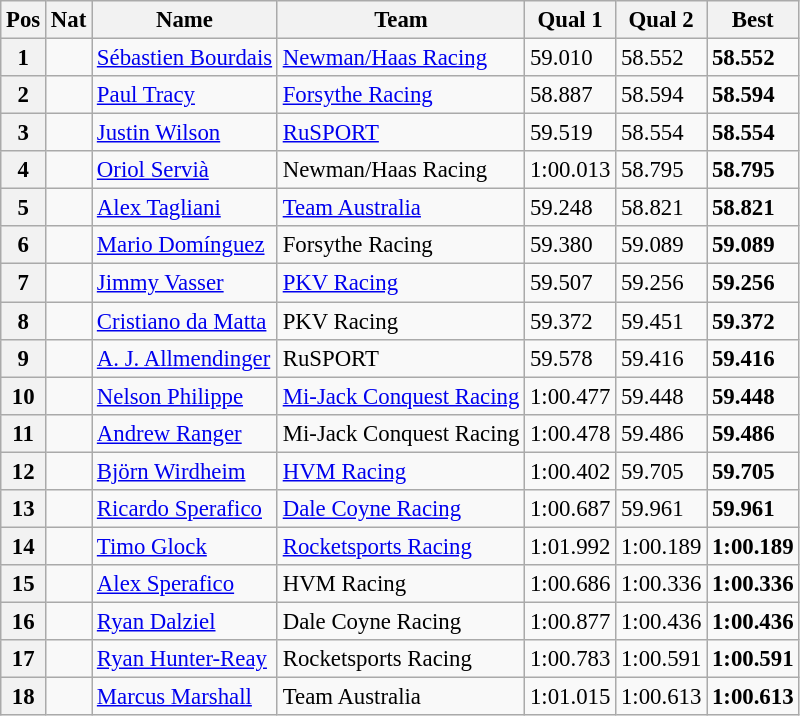<table class="wikitable" style="font-size: 95%;">
<tr>
<th>Pos</th>
<th>Nat</th>
<th>Name</th>
<th>Team</th>
<th>Qual 1</th>
<th>Qual 2</th>
<th>Best</th>
</tr>
<tr>
<th>1</th>
<td></td>
<td><a href='#'>Sébastien Bourdais</a></td>
<td><a href='#'>Newman/Haas Racing</a></td>
<td>59.010</td>
<td>58.552</td>
<td><strong>58.552</strong></td>
</tr>
<tr>
<th>2</th>
<td></td>
<td><a href='#'>Paul Tracy</a></td>
<td><a href='#'>Forsythe Racing</a></td>
<td>58.887</td>
<td>58.594</td>
<td><strong>58.594</strong></td>
</tr>
<tr>
<th>3</th>
<td></td>
<td><a href='#'>Justin Wilson</a></td>
<td><a href='#'>RuSPORT</a></td>
<td>59.519</td>
<td>58.554</td>
<td><strong>58.554</strong></td>
</tr>
<tr>
<th>4</th>
<td></td>
<td><a href='#'>Oriol Servià</a></td>
<td>Newman/Haas Racing</td>
<td>1:00.013</td>
<td>58.795</td>
<td><strong>58.795</strong></td>
</tr>
<tr>
<th>5</th>
<td></td>
<td><a href='#'>Alex Tagliani</a></td>
<td><a href='#'>Team Australia</a></td>
<td>59.248</td>
<td>58.821</td>
<td><strong>58.821</strong></td>
</tr>
<tr>
<th>6</th>
<td></td>
<td><a href='#'>Mario Domínguez</a></td>
<td>Forsythe Racing</td>
<td>59.380</td>
<td>59.089</td>
<td><strong>59.089</strong></td>
</tr>
<tr>
<th>7</th>
<td></td>
<td><a href='#'>Jimmy Vasser</a></td>
<td><a href='#'>PKV Racing</a></td>
<td>59.507</td>
<td>59.256</td>
<td><strong>59.256</strong></td>
</tr>
<tr>
<th>8</th>
<td></td>
<td><a href='#'>Cristiano da Matta</a></td>
<td>PKV Racing</td>
<td>59.372</td>
<td>59.451</td>
<td><strong>59.372</strong></td>
</tr>
<tr>
<th>9</th>
<td></td>
<td><a href='#'>A. J. Allmendinger</a></td>
<td>RuSPORT</td>
<td>59.578</td>
<td>59.416</td>
<td><strong>59.416</strong></td>
</tr>
<tr>
<th>10</th>
<td></td>
<td><a href='#'>Nelson Philippe</a></td>
<td><a href='#'>Mi-Jack Conquest Racing</a></td>
<td>1:00.477</td>
<td>59.448</td>
<td><strong>59.448</strong></td>
</tr>
<tr>
<th>11</th>
<td></td>
<td><a href='#'>Andrew Ranger</a></td>
<td>Mi-Jack Conquest Racing</td>
<td>1:00.478</td>
<td>59.486</td>
<td><strong>59.486</strong></td>
</tr>
<tr>
<th>12</th>
<td></td>
<td><a href='#'>Björn Wirdheim</a></td>
<td><a href='#'>HVM Racing</a></td>
<td>1:00.402</td>
<td>59.705</td>
<td><strong>59.705</strong></td>
</tr>
<tr>
<th>13</th>
<td></td>
<td><a href='#'>Ricardo Sperafico</a></td>
<td><a href='#'>Dale Coyne Racing</a></td>
<td>1:00.687</td>
<td>59.961</td>
<td><strong>59.961</strong></td>
</tr>
<tr>
<th>14</th>
<td></td>
<td><a href='#'>Timo Glock</a></td>
<td><a href='#'>Rocketsports Racing</a></td>
<td>1:01.992</td>
<td>1:00.189</td>
<td><strong>1:00.189</strong></td>
</tr>
<tr>
<th>15</th>
<td></td>
<td><a href='#'>Alex Sperafico</a></td>
<td>HVM Racing</td>
<td>1:00.686</td>
<td>1:00.336</td>
<td><strong>1:00.336</strong></td>
</tr>
<tr>
<th>16</th>
<td></td>
<td><a href='#'>Ryan Dalziel</a></td>
<td>Dale Coyne Racing</td>
<td>1:00.877</td>
<td>1:00.436</td>
<td><strong>1:00.436</strong></td>
</tr>
<tr>
<th>17</th>
<td></td>
<td><a href='#'>Ryan Hunter-Reay</a></td>
<td>Rocketsports Racing</td>
<td>1:00.783</td>
<td>1:00.591</td>
<td><strong>1:00.591</strong></td>
</tr>
<tr>
<th>18</th>
<td></td>
<td><a href='#'>Marcus Marshall</a></td>
<td>Team Australia</td>
<td>1:01.015</td>
<td>1:00.613</td>
<td><strong>1:00.613</strong></td>
</tr>
</table>
